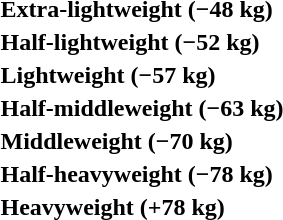<table>
<tr>
<th rowspan=2 style="text-align:left;">Extra-lightweight (−48 kg)</th>
<td rowspan=2></td>
<td rowspan=2></td>
<td></td>
</tr>
<tr>
<td></td>
</tr>
<tr>
<th rowspan=2 style="text-align:left;">Half-lightweight (−52 kg)</th>
<td rowspan=2></td>
<td rowspan=2></td>
<td></td>
</tr>
<tr>
<td></td>
</tr>
<tr>
<th rowspan=2 style="text-align:left;">Lightweight (−57 kg)</th>
<td rowspan=2></td>
<td rowspan=2></td>
<td></td>
</tr>
<tr>
<td></td>
</tr>
<tr>
<th rowspan=2 style="text-align:left;">Half-middleweight (−63 kg)</th>
<td rowspan=2></td>
<td rowspan=2></td>
<td></td>
</tr>
<tr>
<td></td>
</tr>
<tr>
<th rowspan=2 style="text-align:left;">Middleweight (−70 kg)</th>
<td rowspan=2></td>
<td rowspan=2></td>
<td></td>
</tr>
<tr>
<td></td>
</tr>
<tr>
<th rowspan=2 style="text-align:left;">Half-heavyweight (−78 kg)</th>
<td rowspan=2></td>
<td rowspan=2></td>
<td></td>
</tr>
<tr>
<td></td>
</tr>
<tr>
<th rowspan=2 style="text-align:left;">Heavyweight (+78 kg)</th>
<td rowspan=2></td>
<td rowspan=2></td>
<td></td>
</tr>
<tr>
<td></td>
</tr>
</table>
